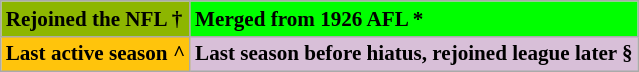<table class="wikitable">
<tr>
<td style="background-color:#8DB600;font-size: 88%;"><strong>Rejoined the NFL † </strong></td>
<td style="background-color:#00FF00;font-size: 88%;"><strong>Merged from 1926 AFL * </strong></td>
</tr>
<tr>
<td style="background-color:#FFC40C;font-size: 88%;"><strong>Last active season ^ </strong></td>
<td style="background-color:#D8BFD8;font-size: 88%;"><strong>Last season before hiatus, rejoined league later § </strong></td>
</tr>
</table>
